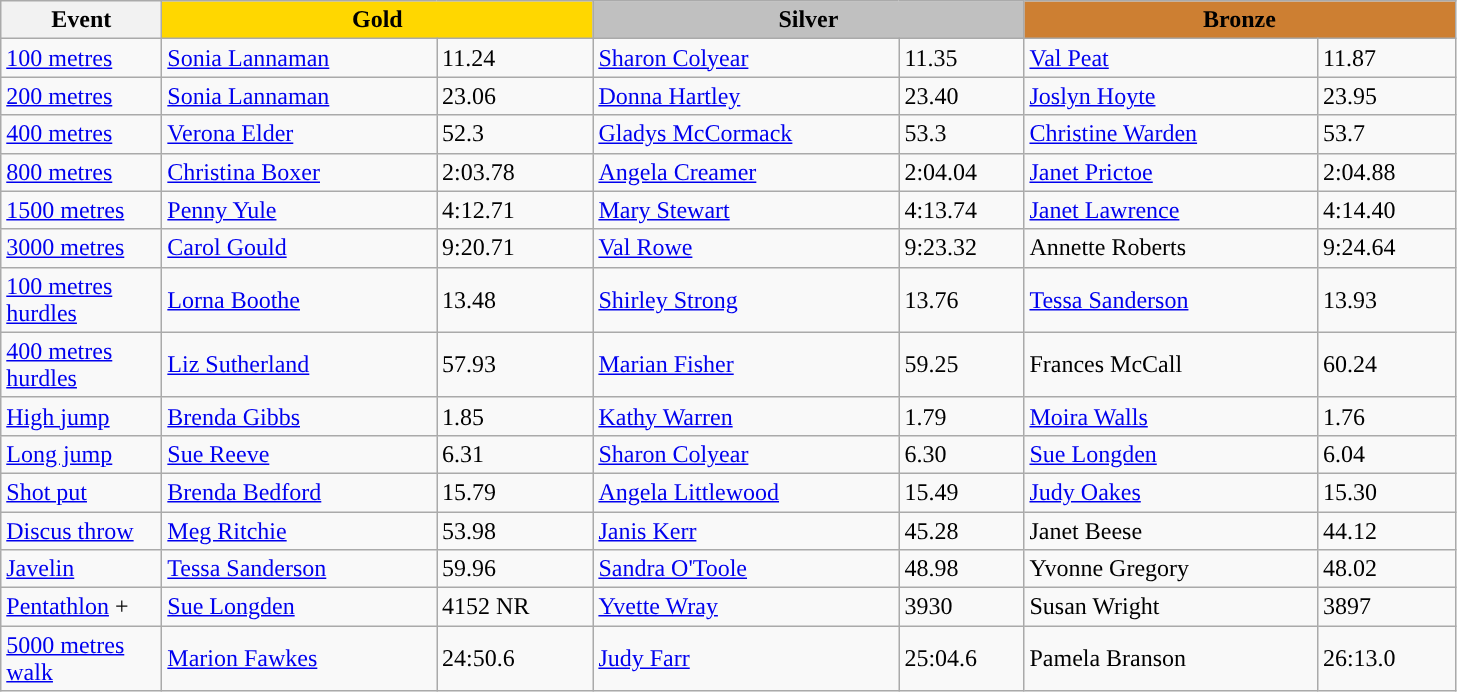<table class="wikitable" style="text-align:left">
<tr>
<th width=100>Event</th>
<th colspan="2" width="280" style="background:gold;">Gold</th>
<th colspan="2" width="280" style="background:silver;">Silver</th>
<th colspan="2" width="280" style="background:#CD7F32;">Bronze</th>
</tr>
<tr>
<td><a href='#'>100 metres</a></td>
<td><a href='#'>Sonia Lannaman</a></td>
<td>11.24</td>
<td><a href='#'>Sharon Colyear</a></td>
<td>11.35</td>
<td><a href='#'>Val Peat</a></td>
<td>11.87</td>
</tr>
<tr>
<td><a href='#'>200 metres</a></td>
<td><a href='#'>Sonia Lannaman</a></td>
<td>23.06</td>
<td><a href='#'>Donna Hartley</a></td>
<td>23.40</td>
<td><a href='#'>Joslyn Hoyte</a></td>
<td>23.95</td>
</tr>
<tr>
<td><a href='#'>400 metres</a></td>
<td><a href='#'>Verona Elder</a></td>
<td>52.3</td>
<td><a href='#'>Gladys McCormack</a></td>
<td>53.3</td>
<td><a href='#'>Christine Warden</a></td>
<td>53.7</td>
</tr>
<tr>
<td><a href='#'>800 metres</a></td>
<td><a href='#'>Christina Boxer</a></td>
<td>2:03.78</td>
<td><a href='#'>Angela Creamer</a></td>
<td>2:04.04</td>
<td><a href='#'>Janet Prictoe</a></td>
<td>2:04.88</td>
</tr>
<tr>
<td><a href='#'>1500 metres</a></td>
<td><a href='#'>Penny Yule</a></td>
<td>4:12.71</td>
<td><a href='#'>Mary Stewart</a></td>
<td>4:13.74</td>
<td><a href='#'>Janet Lawrence</a></td>
<td>4:14.40</td>
</tr>
<tr>
<td><a href='#'>3000 metres</a></td>
<td><a href='#'>Carol Gould</a></td>
<td>9:20.71</td>
<td><a href='#'>Val Rowe</a></td>
<td>9:23.32</td>
<td>Annette Roberts</td>
<td>9:24.64</td>
</tr>
<tr>
<td><a href='#'>100 metres hurdles</a></td>
<td><a href='#'>Lorna Boothe</a></td>
<td>13.48</td>
<td><a href='#'>Shirley Strong</a></td>
<td>13.76</td>
<td><a href='#'>Tessa Sanderson</a></td>
<td>13.93</td>
</tr>
<tr>
<td><a href='#'>400 metres hurdles</a></td>
<td> <a href='#'>Liz Sutherland</a></td>
<td>57.93</td>
<td> <a href='#'>Marian Fisher</a></td>
<td>59.25</td>
<td>Frances McCall</td>
<td>60.24</td>
</tr>
<tr>
<td><a href='#'>High jump</a></td>
<td><a href='#'>Brenda Gibbs</a></td>
<td>1.85</td>
<td><a href='#'>Kathy Warren</a></td>
<td>1.79</td>
<td> <a href='#'>Moira Walls</a></td>
<td>1.76</td>
</tr>
<tr>
<td><a href='#'>Long jump</a></td>
<td><a href='#'>Sue Reeve</a></td>
<td>6.31</td>
<td><a href='#'>Sharon Colyear</a></td>
<td>6.30</td>
<td><a href='#'>Sue Longden</a></td>
<td>6.04</td>
</tr>
<tr>
<td><a href='#'>Shot put</a></td>
<td><a href='#'>Brenda Bedford</a></td>
<td>15.79</td>
<td><a href='#'>Angela Littlewood</a></td>
<td>15.49</td>
<td><a href='#'>Judy Oakes</a></td>
<td>15.30</td>
</tr>
<tr>
<td><a href='#'>Discus throw</a></td>
<td> <a href='#'>Meg Ritchie</a></td>
<td>53.98</td>
<td><a href='#'>Janis Kerr</a></td>
<td>45.28</td>
<td>Janet Beese</td>
<td>44.12</td>
</tr>
<tr>
<td><a href='#'>Javelin</a></td>
<td><a href='#'>Tessa Sanderson</a></td>
<td>59.96</td>
<td><a href='#'>Sandra O'Toole</a></td>
<td>48.98</td>
<td>Yvonne Gregory</td>
<td>48.02</td>
</tr>
<tr>
<td><a href='#'>Pentathlon</a> +</td>
<td><a href='#'>Sue Longden</a></td>
<td>4152 NR</td>
<td><a href='#'>Yvette Wray</a></td>
<td>3930</td>
<td>Susan Wright</td>
<td>3897</td>
</tr>
<tr>
<td><a href='#'>5000 metres walk</a></td>
<td><a href='#'>Marion Fawkes</a></td>
<td>24:50.6</td>
<td><a href='#'>Judy Farr</a></td>
<td>25:04.6</td>
<td>Pamela Branson</td>
<td>26:13.0</td>
</tr>
</table>
